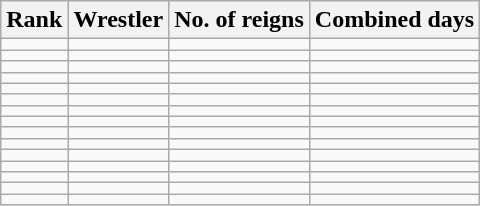<table class="wikitable sortable" style="text-align:center;">
<tr>
<th>Rank</th>
<th>Wrestler</th>
<th>No. of reigns</th>
<th>Combined days</th>
</tr>
<tr>
<td></td>
<td align="left"></td>
<td></td>
<td></td>
</tr>
<tr>
<td></td>
<td align="left"></td>
<td></td>
<td></td>
</tr>
<tr>
<td></td>
<td align="left"></td>
<td></td>
<td></td>
</tr>
<tr>
<td></td>
<td align="left"></td>
<td></td>
<td></td>
</tr>
<tr>
<td></td>
<td align="left"></td>
<td></td>
<td></td>
</tr>
<tr>
<td></td>
<td align="left"></td>
<td></td>
<td></td>
</tr>
<tr>
<td></td>
<td align="left"></td>
<td></td>
<td></td>
</tr>
<tr>
<td></td>
<td align="left"></td>
<td></td>
<td></td>
</tr>
<tr>
<td></td>
<td align="left"></td>
<td></td>
<td></td>
</tr>
<tr>
<td></td>
<td align="left"></td>
<td></td>
<td></td>
</tr>
<tr>
<td></td>
<td align="left"></td>
<td></td>
<td></td>
</tr>
<tr>
<td></td>
<td align="left"></td>
<td></td>
<td></td>
</tr>
<tr>
<td></td>
<td align="left"></td>
<td></td>
<td></td>
</tr>
<tr>
<td></td>
<td align="left"></td>
<td></td>
<td></td>
</tr>
<tr>
<td></td>
<td align="left"></td>
<td></td>
<td></td>
</tr>
</table>
